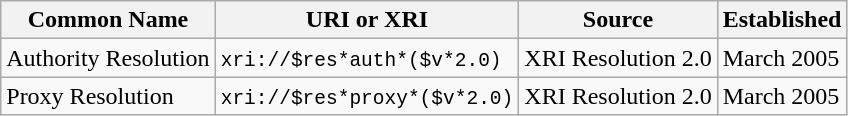<table border="1" class="wikitable">
<tr>
<th>Common Name</th>
<th>URI or XRI</th>
<th>Source</th>
<th>Established</th>
</tr>
<tr>
<td>Authority Resolution</td>
<td><code>xri://$res*auth*($v*2.0)</code></td>
<td>XRI Resolution 2.0</td>
<td>March 2005</td>
</tr>
<tr>
<td>Proxy Resolution</td>
<td><code>xri://$res*proxy*($v*2.0)</code></td>
<td>XRI Resolution 2.0</td>
<td>March 2005</td>
</tr>
</table>
